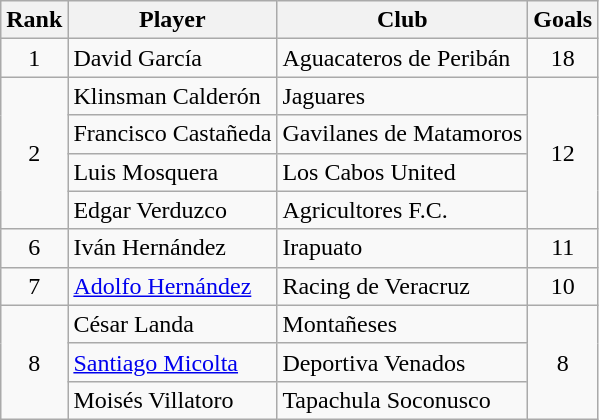<table class="wikitable">
<tr>
<th>Rank</th>
<th>Player</th>
<th>Club</th>
<th>Goals</th>
</tr>
<tr>
<td align=center rowspan=1>1</td>
<td> David García</td>
<td>Aguacateros de Peribán</td>
<td align=center rowspan=1>18</td>
</tr>
<tr>
<td align=center rowspan=4>2</td>
<td> Klinsman Calderón</td>
<td>Jaguares</td>
<td align=center rowspan=4>12</td>
</tr>
<tr>
<td> Francisco Castañeda</td>
<td>Gavilanes de Matamoros</td>
</tr>
<tr>
<td> Luis Mosquera</td>
<td>Los Cabos United</td>
</tr>
<tr>
<td> Edgar Verduzco</td>
<td>Agricultores F.C.</td>
</tr>
<tr>
<td align=center rowspan=1>6</td>
<td> Iván Hernández</td>
<td>Irapuato</td>
<td align=center rowspan=1>11</td>
</tr>
<tr>
<td align=center rowspan=1>7</td>
<td> <a href='#'>Adolfo Hernández</a></td>
<td>Racing de Veracruz</td>
<td align=center rowspan=1>10</td>
</tr>
<tr>
<td align=center rowspan=3>8</td>
<td> César Landa</td>
<td>Montañeses</td>
<td align=center rowspan=3>8</td>
</tr>
<tr>
<td> <a href='#'>Santiago Micolta</a></td>
<td>Deportiva Venados</td>
</tr>
<tr>
<td> Moisés Villatoro</td>
<td>Tapachula Soconusco</td>
</tr>
</table>
